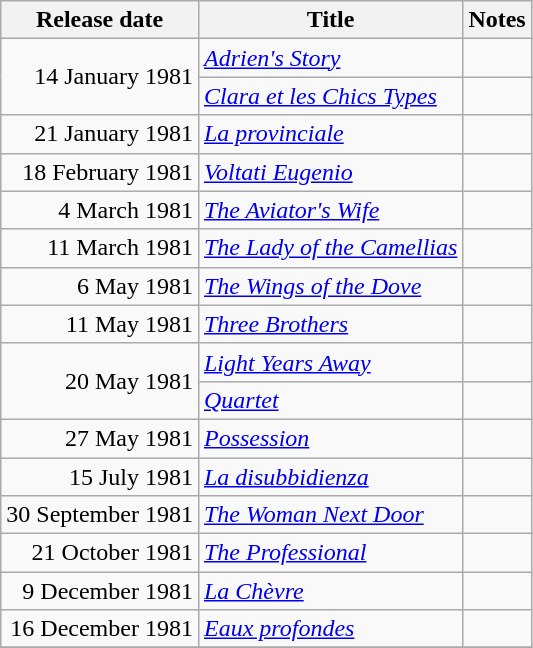<table class="wikitable sortable">
<tr>
<th scope="col">Release date</th>
<th>Title</th>
<th>Notes</th>
</tr>
<tr>
<td style="text-align:right;" rowspan="2">14 January 1981</td>
<td><em><a href='#'>Adrien's Story</a></em></td>
<td></td>
</tr>
<tr>
<td><em><a href='#'>Clara et les Chics Types</a></em></td>
<td></td>
</tr>
<tr>
<td style="text-align:right;">21 January 1981</td>
<td><em><a href='#'>La provinciale</a></em></td>
<td></td>
</tr>
<tr>
<td style="text-align:right;">18 February 1981</td>
<td><em><a href='#'>Voltati Eugenio</a></em></td>
<td></td>
</tr>
<tr>
<td style="text-align:right;">4 March 1981</td>
<td><em><a href='#'>The Aviator's Wife</a></em></td>
<td></td>
</tr>
<tr>
<td style="text-align:right;">11 March 1981</td>
<td><em><a href='#'>The Lady of the Camellias</a></em></td>
<td></td>
</tr>
<tr>
<td style="text-align:right;">6 May 1981</td>
<td><em><a href='#'>The Wings of the Dove</a></em></td>
<td></td>
</tr>
<tr>
<td style="text-align:right;">11 May 1981</td>
<td><em><a href='#'>Three Brothers</a></em></td>
<td></td>
</tr>
<tr>
<td style="text-align:right;" rowspan="2">20 May 1981</td>
<td><em><a href='#'>Light Years Away</a></em></td>
<td></td>
</tr>
<tr>
<td><em><a href='#'>Quartet</a></em></td>
<td></td>
</tr>
<tr>
<td style="text-align:right;">27 May 1981</td>
<td><em><a href='#'>Possession</a></em></td>
<td></td>
</tr>
<tr>
<td style="text-align:right;">15 July 1981</td>
<td><em><a href='#'>La disubbidienza</a></em></td>
<td></td>
</tr>
<tr>
<td style="text-align:right;">30 September 1981</td>
<td><em><a href='#'>The Woman Next Door</a></em></td>
<td></td>
</tr>
<tr>
<td style="text-align:right;">21 October 1981</td>
<td><em><a href='#'>The Professional</a></em></td>
<td></td>
</tr>
<tr>
<td style="text-align:right;">9 December 1981</td>
<td><em><a href='#'>La Chèvre</a></em></td>
<td></td>
</tr>
<tr>
<td style="text-align:right;">16 December 1981</td>
<td><em><a href='#'>Eaux profondes</a></em></td>
<td></td>
</tr>
<tr>
</tr>
</table>
